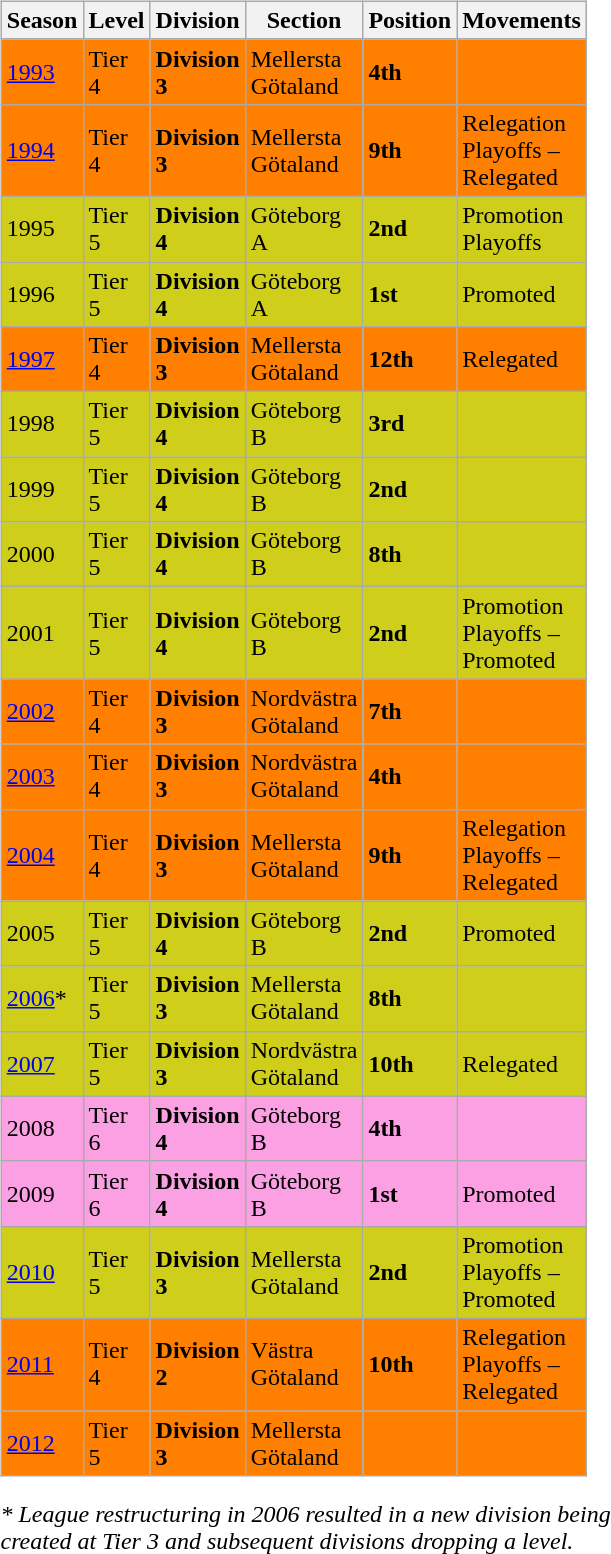<table>
<tr>
<td style="vertical-align:top; width:0;"><br><table class="wikitable">
<tr style="background:#f0f6fa;">
<th><strong>Season</strong></th>
<th><strong>Level</strong></th>
<th><strong>Division</strong></th>
<th><strong>Section</strong></th>
<th><strong>Position</strong></th>
<th><strong>Movements</strong></th>
</tr>
<tr>
<td style="background:#FF7F00;"><a href='#'>1993</a></td>
<td style="background:#FF7F00;">Tier 4</td>
<td style="background:#FF7F00;"><strong>Division 3</strong></td>
<td style="background:#FF7F00;">Mellersta Götaland</td>
<td style="background:#FF7F00;"><strong>4th</strong></td>
<td style="background:#FF7F00;"></td>
</tr>
<tr>
<td style="background:#FF7F00;"><a href='#'>1994</a></td>
<td style="background:#FF7F00;">Tier 4</td>
<td style="background:#FF7F00;"><strong>Division 3</strong></td>
<td style="background:#FF7F00;">Mellersta Götaland</td>
<td style="background:#FF7F00;"><strong>9th</strong></td>
<td style="background:#FF7F00;">Relegation Playoffs – Relegated</td>
</tr>
<tr style="background:#CECE1B;">
<td>1995</td>
<td>Tier 5</td>
<td><strong>Division 4</strong></td>
<td>Göteborg A</td>
<td><strong>2nd</strong></td>
<td>Promotion Playoffs</td>
</tr>
<tr style="background:#CECE1B;">
<td>1996</td>
<td>Tier 5</td>
<td><strong>Division 4</strong></td>
<td>Göteborg A</td>
<td><strong>1st</strong></td>
<td>Promoted</td>
</tr>
<tr>
<td style="background:#FF7F00;"><a href='#'>1997</a></td>
<td style="background:#FF7F00;">Tier 4</td>
<td style="background:#FF7F00;"><strong>Division 3</strong></td>
<td style="background:#FF7F00;">Mellersta Götaland</td>
<td style="background:#FF7F00;"><strong>12th</strong></td>
<td style="background:#FF7F00;">Relegated</td>
</tr>
<tr style="background:#CECE1B;">
<td>1998</td>
<td>Tier 5</td>
<td><strong>Division 4</strong></td>
<td>Göteborg B</td>
<td><strong>3rd</strong></td>
<td style="background:#CECE1B;"></td>
</tr>
<tr style="background:#CECE1B;">
<td>1999</td>
<td>Tier 5</td>
<td><strong>Division 4</strong></td>
<td>Göteborg B</td>
<td><strong>2nd</strong></td>
<td style="background:#CECE1B;"></td>
</tr>
<tr style="background:#CECE1B;">
<td>2000</td>
<td>Tier 5</td>
<td><strong>Division 4</strong></td>
<td>Göteborg B</td>
<td><strong>8th</strong></td>
<td style="background:#CECE1B;"></td>
</tr>
<tr style="background:#CECE1B;">
<td>2001</td>
<td>Tier 5</td>
<td><strong>Division 4</strong></td>
<td>Göteborg B</td>
<td><strong>2nd</strong></td>
<td>Promotion Playoffs – Promoted</td>
</tr>
<tr>
<td style="background:#FF7F00;"><a href='#'>2002</a></td>
<td style="background:#FF7F00;">Tier 4</td>
<td style="background:#FF7F00;"><strong>Division 3</strong></td>
<td style="background:#FF7F00;">Nordvästra Götaland</td>
<td style="background:#FF7F00;"><strong>7th</strong></td>
<td style="background:#FF7F00;"></td>
</tr>
<tr>
<td style="background:#FF7F00;"><a href='#'>2003</a></td>
<td style="background:#FF7F00;">Tier 4</td>
<td style="background:#FF7F00;"><strong>Division 3</strong></td>
<td style="background:#FF7F00;">Nordvästra Götaland</td>
<td style="background:#FF7F00;"><strong>4th</strong></td>
<td style="background:#FF7F00;"></td>
</tr>
<tr>
<td style="background:#FF7F00;"><a href='#'>2004</a></td>
<td style="background:#FF7F00;">Tier 4</td>
<td style="background:#FF7F00;"><strong>Division 3</strong></td>
<td style="background:#FF7F00;">Mellersta Götaland</td>
<td style="background:#FF7F00;"><strong>9th</strong></td>
<td style="background:#FF7F00;">Relegation Playoffs – Relegated</td>
</tr>
<tr style="background:#CECE1B;">
<td>2005</td>
<td>Tier 5</td>
<td><strong>Division 4</strong></td>
<td>Göteborg B</td>
<td><strong>2nd</strong></td>
<td>Promoted</td>
</tr>
<tr>
<td style="background:#CECE1B;"><a href='#'>2006</a>*</td>
<td style="background:#CECE1B;">Tier 5</td>
<td style="background:#CECE1B;"><strong>Division 3</strong></td>
<td style="background:#CECE1B;">Mellersta Götaland</td>
<td style="background:#CECE1B;"><strong>8th</strong></td>
<td style="background:#CECE1B;"></td>
</tr>
<tr>
<td style="background:#CECE1B;"><a href='#'>2007</a></td>
<td style="background:#CECE1B;">Tier 5</td>
<td style="background:#CECE1B;"><strong>Division 3</strong></td>
<td style="background:#CECE1B;">Nordvästra Götaland</td>
<td style="background:#CECE1B;"><strong>10th</strong></td>
<td style="background:#CECE1B;">Relegated</td>
</tr>
<tr style="background:#FBA0E3;">
<td>2008</td>
<td>Tier 6</td>
<td><strong>Division 4</strong></td>
<td>Göteborg B</td>
<td><strong>4th</strong></td>
<td style="background:#FBA0E3;"></td>
</tr>
<tr style="background:#FBA0E3;">
<td>2009</td>
<td>Tier 6</td>
<td><strong>Division 4</strong></td>
<td>Göteborg B</td>
<td><strong>1st</strong></td>
<td>Promoted</td>
</tr>
<tr>
<td style="background:#CECE1B;"><a href='#'>2010</a></td>
<td style="background:#CECE1B;">Tier 5</td>
<td style="background:#CECE1B;"><strong>Division 3</strong></td>
<td style="background:#CECE1B;">Mellersta Götaland</td>
<td style="background:#CECE1B;"><strong>2nd</strong></td>
<td style="background:#CECE1B;">Promotion Playoffs – Promoted</td>
</tr>
<tr>
<td style="background:#FF7F00;"><a href='#'>2011</a></td>
<td style="background:#FF7F00;">Tier 4</td>
<td style="background:#FF7F00;"><strong>Division 2</strong></td>
<td style="background:#FF7F00;">Västra Götaland</td>
<td style="background:#FF7F00;"><strong>10th</strong></td>
<td style="background:#FF7F00;">Relegation Playoffs – Relegated</td>
</tr>
<tr>
<td style="background:#FF7F00;"><a href='#'>2012</a></td>
<td style="background:#FF7F00;">Tier 5</td>
<td style="background:#FF7F00;"><strong>Division 3</strong></td>
<td style="background:#FF7F00;">Mellersta Götaland</td>
<td style="background:#FF7F00;"></td>
<td style="background:#FF7F00;"></td>
</tr>
</table>
<em>* League restructuring in 2006 resulted in a new division being created at Tier 3 and subsequent divisions dropping a level.</em>


</td>
</tr>
</table>
